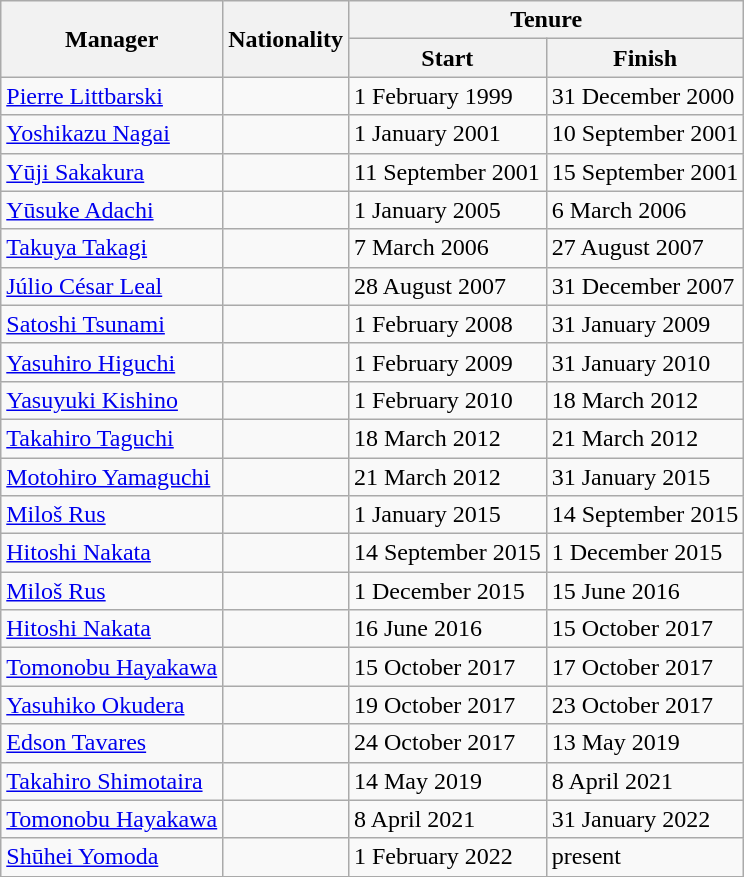<table class="wikitable">
<tr>
<th rowspan="2">Manager</th>
<th rowspan="2">Nationality</th>
<th colspan="2">Tenure</th>
</tr>
<tr>
<th>Start</th>
<th>Finish</th>
</tr>
<tr>
<td><a href='#'>Pierre Littbarski</a></td>
<td></td>
<td>1 February 1999</td>
<td>31 December 2000<br></td>
</tr>
<tr>
<td><a href='#'>Yoshikazu Nagai</a></td>
<td></td>
<td>1 January 2001</td>
<td>10 September 2001<br></td>
</tr>
<tr>
<td><a href='#'>Yūji Sakakura</a></td>
<td></td>
<td>11 September 2001</td>
<td>15 September 2001<br></td>
</tr>
<tr>
<td><a href='#'>Yūsuke Adachi</a></td>
<td></td>
<td>1 January 2005</td>
<td>6 March 2006<br></td>
</tr>
<tr>
<td><a href='#'>Takuya Takagi</a></td>
<td></td>
<td>7 March 2006</td>
<td>27 August 2007<br></td>
</tr>
<tr>
<td><a href='#'>Júlio César Leal</a></td>
<td></td>
<td>28 August 2007</td>
<td>31 December 2007<br></td>
</tr>
<tr>
<td><a href='#'>Satoshi Tsunami</a></td>
<td></td>
<td>1 February 2008</td>
<td>31 January 2009<br></td>
</tr>
<tr>
<td><a href='#'>Yasuhiro Higuchi</a></td>
<td></td>
<td>1 February 2009</td>
<td>31 January 2010<br></td>
</tr>
<tr>
<td><a href='#'>Yasuyuki Kishino</a></td>
<td></td>
<td>1 February 2010</td>
<td>18 March 2012<br></td>
</tr>
<tr>
<td><a href='#'>Takahiro Taguchi</a></td>
<td></td>
<td>18 March 2012</td>
<td>21 March 2012<br></td>
</tr>
<tr>
<td><a href='#'>Motohiro Yamaguchi</a></td>
<td></td>
<td>21 March 2012</td>
<td>31 January 2015<br></td>
</tr>
<tr>
<td><a href='#'>Miloš Rus</a></td>
<td></td>
<td>1 January 2015</td>
<td>14 September 2015<br></td>
</tr>
<tr>
<td><a href='#'>Hitoshi Nakata</a></td>
<td></td>
<td>14 September 2015</td>
<td>1 December 2015<br></td>
</tr>
<tr>
<td><a href='#'>Miloš Rus</a></td>
<td></td>
<td>1 December 2015</td>
<td>15 June 2016<br></td>
</tr>
<tr>
<td><a href='#'>Hitoshi Nakata</a></td>
<td></td>
<td>16 June 2016</td>
<td>15 October 2017<br></td>
</tr>
<tr>
<td><a href='#'>Tomonobu Hayakawa</a></td>
<td></td>
<td>15 October 2017</td>
<td>17 October 2017<br></td>
</tr>
<tr>
<td><a href='#'>Yasuhiko Okudera</a></td>
<td></td>
<td>19 October 2017</td>
<td>23 October 2017<br></td>
</tr>
<tr>
<td><a href='#'>Edson Tavares</a></td>
<td></td>
<td>24 October 2017</td>
<td>13 May 2019<br></td>
</tr>
<tr>
<td><a href='#'>Takahiro Shimotaira</a></td>
<td></td>
<td>14 May 2019</td>
<td>8 April 2021<br></td>
</tr>
<tr>
<td><a href='#'>Tomonobu Hayakawa</a></td>
<td></td>
<td>8 April 2021</td>
<td>31 January 2022<br></td>
</tr>
<tr>
<td><a href='#'>Shūhei Yomoda</a></td>
<td></td>
<td>1 February 2022</td>
<td>present<br></td>
</tr>
<tr>
</tr>
</table>
